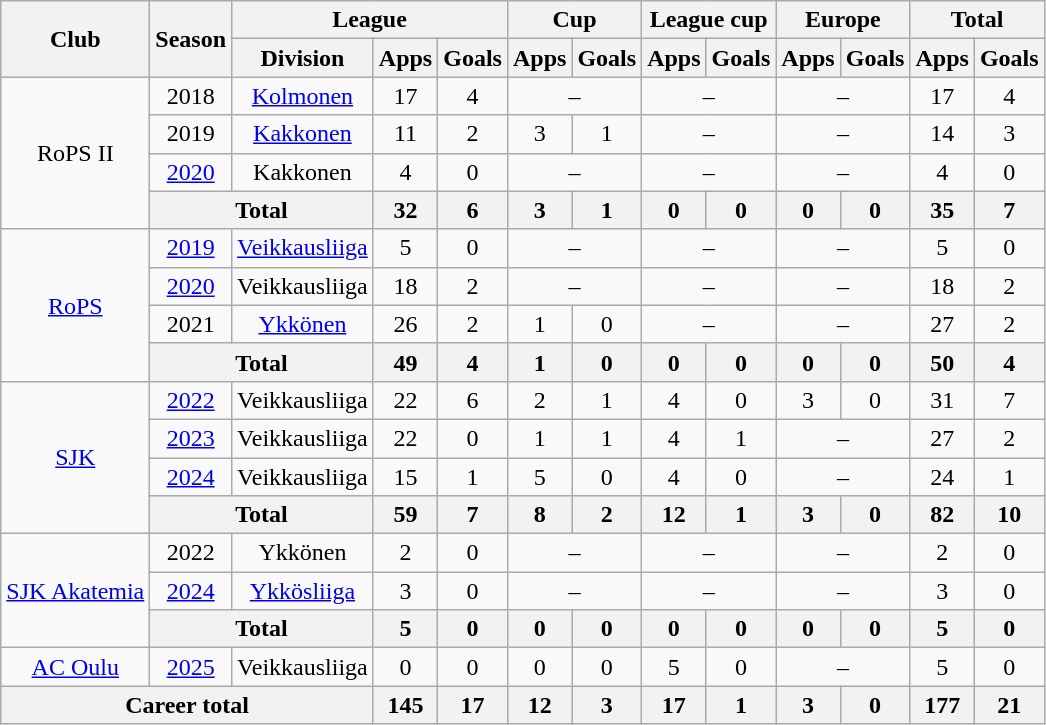<table class="wikitable" style="text-align:center">
<tr>
<th rowspan="2">Club</th>
<th rowspan="2">Season</th>
<th colspan="3">League</th>
<th colspan="2">Cup</th>
<th colspan="2">League cup</th>
<th colspan="2">Europe</th>
<th colspan="2">Total</th>
</tr>
<tr>
<th>Division</th>
<th>Apps</th>
<th>Goals</th>
<th>Apps</th>
<th>Goals</th>
<th>Apps</th>
<th>Goals</th>
<th>Apps</th>
<th>Goals</th>
<th>Apps</th>
<th>Goals</th>
</tr>
<tr>
<td rowspan=4>RoPS II</td>
<td>2018</td>
<td><a href='#'>Kolmonen</a></td>
<td>17</td>
<td>4</td>
<td colspan=2>–</td>
<td colspan=2>–</td>
<td colspan=2>–</td>
<td>17</td>
<td>4</td>
</tr>
<tr>
<td>2019</td>
<td><a href='#'>Kakkonen</a></td>
<td>11</td>
<td>2</td>
<td>3</td>
<td>1</td>
<td colspan=2>–</td>
<td colspan=2>–</td>
<td>14</td>
<td>3</td>
</tr>
<tr>
<td><a href='#'>2020</a></td>
<td>Kakkonen</td>
<td>4</td>
<td>0</td>
<td colspan=2>–</td>
<td colspan=2>–</td>
<td colspan=2>–</td>
<td>4</td>
<td>0</td>
</tr>
<tr>
<th colspan="2">Total</th>
<th>32</th>
<th>6</th>
<th>3</th>
<th>1</th>
<th>0</th>
<th>0</th>
<th>0</th>
<th>0</th>
<th>35</th>
<th>7</th>
</tr>
<tr>
<td rowspan=4><a href='#'>RoPS</a></td>
<td><a href='#'>2019</a></td>
<td><a href='#'>Veikkausliiga</a></td>
<td>5</td>
<td>0</td>
<td colspan=2>–</td>
<td colspan=2>–</td>
<td colspan=2>–</td>
<td>5</td>
<td>0</td>
</tr>
<tr>
<td><a href='#'>2020</a></td>
<td>Veikkausliiga</td>
<td>18</td>
<td>2</td>
<td colspan=2>–</td>
<td colspan=2>–</td>
<td colspan=2>–</td>
<td>18</td>
<td>2</td>
</tr>
<tr>
<td>2021</td>
<td><a href='#'>Ykkönen</a></td>
<td>26</td>
<td>2</td>
<td>1</td>
<td>0</td>
<td colspan=2>–</td>
<td colspan=2>–</td>
<td>27</td>
<td>2</td>
</tr>
<tr>
<th colspan="2">Total</th>
<th>49</th>
<th>4</th>
<th>1</th>
<th>0</th>
<th>0</th>
<th>0</th>
<th>0</th>
<th>0</th>
<th>50</th>
<th>4</th>
</tr>
<tr>
<td rowspan=4><a href='#'>SJK</a></td>
<td><a href='#'>2022</a></td>
<td>Veikkausliiga</td>
<td>22</td>
<td>6</td>
<td>2</td>
<td>1</td>
<td>4</td>
<td>0</td>
<td>3</td>
<td>0</td>
<td>31</td>
<td>7</td>
</tr>
<tr>
<td><a href='#'>2023</a></td>
<td>Veikkausliiga</td>
<td>22</td>
<td>0</td>
<td>1</td>
<td>1</td>
<td>4</td>
<td>1</td>
<td colspan=2>–</td>
<td>27</td>
<td>2</td>
</tr>
<tr>
<td><a href='#'>2024</a></td>
<td>Veikkausliiga</td>
<td>15</td>
<td>1</td>
<td>5</td>
<td>0</td>
<td>4</td>
<td>0</td>
<td colspan=2>–</td>
<td>24</td>
<td>1</td>
</tr>
<tr>
<th colspan="2">Total</th>
<th>59</th>
<th>7</th>
<th>8</th>
<th>2</th>
<th>12</th>
<th>1</th>
<th>3</th>
<th>0</th>
<th>82</th>
<th>10</th>
</tr>
<tr>
<td rowspan=3><a href='#'>SJK Akatemia</a></td>
<td>2022</td>
<td>Ykkönen</td>
<td>2</td>
<td>0</td>
<td colspan=2>–</td>
<td colspan=2>–</td>
<td colspan=2>–</td>
<td>2</td>
<td>0</td>
</tr>
<tr>
<td><a href='#'>2024</a></td>
<td><a href='#'>Ykkösliiga</a></td>
<td>3</td>
<td>0</td>
<td colspan=2>–</td>
<td colspan=2>–</td>
<td colspan=2>–</td>
<td>3</td>
<td>0</td>
</tr>
<tr>
<th colspan="2">Total</th>
<th>5</th>
<th>0</th>
<th>0</th>
<th>0</th>
<th>0</th>
<th>0</th>
<th>0</th>
<th>0</th>
<th>5</th>
<th>0</th>
</tr>
<tr>
<td><a href='#'>AC Oulu</a></td>
<td><a href='#'>2025</a></td>
<td>Veikkausliiga</td>
<td>0</td>
<td>0</td>
<td>0</td>
<td>0</td>
<td>5</td>
<td>0</td>
<td colspan=2>–</td>
<td>5</td>
<td>0</td>
</tr>
<tr>
<th colspan="3">Career total</th>
<th>145</th>
<th>17</th>
<th>12</th>
<th>3</th>
<th>17</th>
<th>1</th>
<th>3</th>
<th>0</th>
<th>177</th>
<th>21</th>
</tr>
</table>
